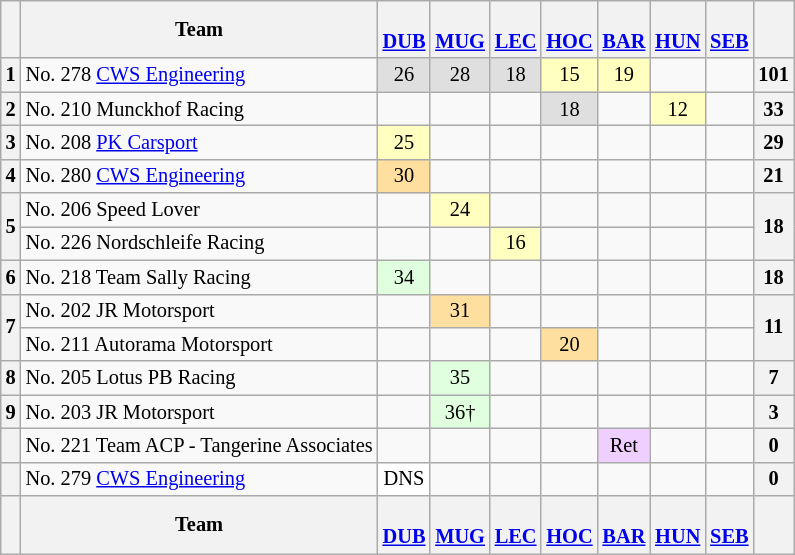<table align=left| class="wikitable" style="font-size: 85%; text-align: center">
<tr valign="top">
<th valign=middle></th>
<th valign=middle>Team</th>
<th><br><a href='#'>DUB</a></th>
<th><br><a href='#'>MUG</a></th>
<th><br><a href='#'>LEC</a></th>
<th><br><a href='#'>HOC</a></th>
<th><br><a href='#'>BAR</a></th>
<th><br><a href='#'>HUN</a></th>
<th><br><a href='#'>SEB</a></th>
<th valign=middle>  </th>
</tr>
<tr>
<th>1</th>
<td align=left> No. 278 <a href='#'>CWS Engineering</a></td>
<td style="background:#DFDFDF;">26</td>
<td style="background:#DFDFDF;">28</td>
<td style="background:#DFDFDF;">18</td>
<td style="background:#FFFFBF;">15</td>
<td style="background:#FFFFBF;">19</td>
<td></td>
<td></td>
<th>101</th>
</tr>
<tr>
<th>2</th>
<td align=left> No. 210 Munckhof Racing</td>
<td></td>
<td></td>
<td></td>
<td style="background:#DFDFDF;">18</td>
<td></td>
<td style="background:#FFFFBF;">12</td>
<td></td>
<th>33</th>
</tr>
<tr>
<th>3</th>
<td align=left> No. 208 <a href='#'>PK Carsport</a></td>
<td style="background:#FFFFBF;">25</td>
<td></td>
<td></td>
<td></td>
<td></td>
<td></td>
<td></td>
<th>29</th>
</tr>
<tr>
<th>4</th>
<td align=left> No. 280 <a href='#'>CWS Engineering</a></td>
<td style="background:#FFDF9F;">30</td>
<td></td>
<td></td>
<td></td>
<td></td>
<td></td>
<td></td>
<th>21</th>
</tr>
<tr>
<th rowspan=2>5</th>
<td align=left> No. 206 Speed Lover</td>
<td></td>
<td style="background:#FFFFBF;">24</td>
<td></td>
<td></td>
<td></td>
<td></td>
<td></td>
<th rowspan=2>18</th>
</tr>
<tr>
<td align=left> No. 226 Nordschleife Racing</td>
<td></td>
<td></td>
<td style="background:#FFFFBF;">16</td>
<td></td>
<td></td>
<td></td>
<td></td>
</tr>
<tr>
<th>6</th>
<td align=left> No. 218 Team Sally Racing</td>
<td style="background:#DFFFDF;">34</td>
<td></td>
<td></td>
<td></td>
<td></td>
<td></td>
<td></td>
<th>18</th>
</tr>
<tr>
<th rowspan=2>7</th>
<td align=left> No. 202 JR Motorsport</td>
<td></td>
<td style="background:#FFDF9F;">31</td>
<td></td>
<td></td>
<td></td>
<td></td>
<td></td>
<th rowspan=2>11</th>
</tr>
<tr>
<td align=left> No. 211 Autorama Motorsport</td>
<td></td>
<td></td>
<td></td>
<td style="background:#FFDF9F;">20</td>
<td></td>
<td></td>
<td></td>
</tr>
<tr>
<th>8</th>
<td align=left> No. 205 Lotus PB Racing</td>
<td></td>
<td style="background:#DFFFDF;">35</td>
<td></td>
<td></td>
<td></td>
<td></td>
<td></td>
<th>7</th>
</tr>
<tr>
<th>9</th>
<td align=left> No. 203 JR Motorsport</td>
<td></td>
<td style="background:#DFFFDF;">36†</td>
<td></td>
<td></td>
<td></td>
<td></td>
<td></td>
<th>3</th>
</tr>
<tr>
<th></th>
<td align=left> No. 221 Team ACP - Tangerine Associates</td>
<td></td>
<td></td>
<td></td>
<td></td>
<td style="background:#EFCFFF;">Ret</td>
<td></td>
<td></td>
<th>0</th>
</tr>
<tr>
<th></th>
<td align=left> No. 279 <a href='#'>CWS Engineering</a></td>
<td style="background:#FFFFFF;">DNS</td>
<td></td>
<td></td>
<td></td>
<td></td>
<td></td>
<td></td>
<th>0</th>
</tr>
<tr>
<th valign=middle></th>
<th valign=middle>Team</th>
<th><br><a href='#'>DUB</a></th>
<th><br><a href='#'>MUG</a></th>
<th><br><a href='#'>LEC</a></th>
<th><br><a href='#'>HOC</a></th>
<th><br><a href='#'>BAR</a></th>
<th><br><a href='#'>HUN</a></th>
<th><br><a href='#'>SEB</a></th>
<th valign=middle>  </th>
</tr>
</table>
